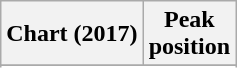<table class="wikitable sortable plainrowheaders" style="text-align:center">
<tr>
<th scope="col">Chart (2017)</th>
<th scope="col">Peak<br>position</th>
</tr>
<tr>
</tr>
<tr>
</tr>
<tr>
</tr>
</table>
